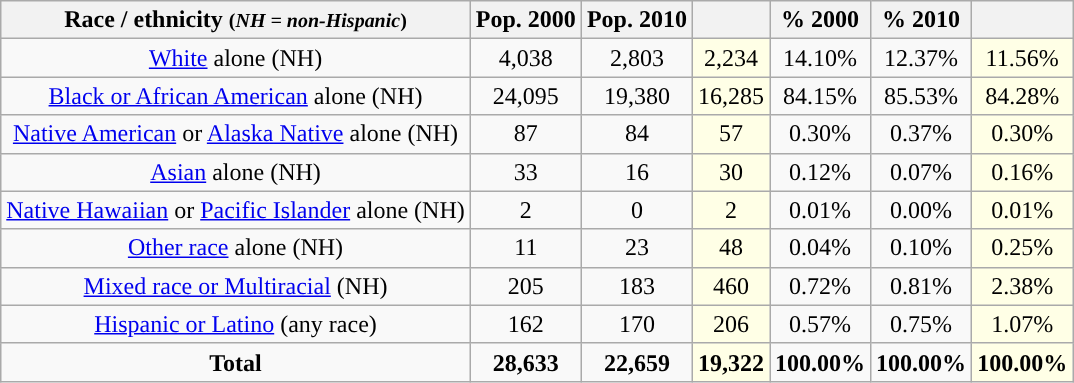<table class="wikitable" style="text-align:center;">
<tr>
<th>Race / ethnicity <small>(<em>NH = non-Hispanic</em>)</small></th>
<th>Pop. 2000</th>
<th>Pop. 2010</th>
<th></th>
<th>% 2000</th>
<th>% 2010</th>
<th></th>
</tr>
<tr>
<td><a href='#'>White</a> alone (NH)</td>
<td>4,038</td>
<td>2,803</td>
<td style='background: #ffffe6;'>2,234</td>
<td>14.10%</td>
<td>12.37%</td>
<td style='background: #ffffe6;'>11.56%</td>
</tr>
<tr>
<td><a href='#'>Black or African American</a> alone (NH)</td>
<td>24,095</td>
<td>19,380</td>
<td style='background: #ffffe6;'>16,285</td>
<td>84.15%</td>
<td>85.53%</td>
<td style='background: #ffffe6;'>84.28%</td>
</tr>
<tr>
<td><a href='#'>Native American</a> or <a href='#'>Alaska Native</a> alone (NH)</td>
<td>87</td>
<td>84</td>
<td style='background: #ffffe6;'>57</td>
<td>0.30%</td>
<td>0.37%</td>
<td style='background: #ffffe6;'>0.30%</td>
</tr>
<tr>
<td><a href='#'>Asian</a> alone (NH)</td>
<td>33</td>
<td>16</td>
<td style='background: #ffffe6;'>30</td>
<td>0.12%</td>
<td>0.07%</td>
<td style='background: #ffffe6;'>0.16%</td>
</tr>
<tr>
<td><a href='#'>Native Hawaiian</a> or <a href='#'>Pacific Islander</a> alone (NH)</td>
<td>2</td>
<td>0</td>
<td style='background: #ffffe6;'>2</td>
<td>0.01%</td>
<td>0.00%</td>
<td style='background: #ffffe6;'>0.01%</td>
</tr>
<tr>
<td><a href='#'>Other race</a> alone (NH)</td>
<td>11</td>
<td>23</td>
<td style='background: #ffffe6;'>48</td>
<td>0.04%</td>
<td>0.10%</td>
<td style='background: #ffffe6;'>0.25%</td>
</tr>
<tr>
<td><a href='#'>Mixed race or Multiracial</a> (NH)</td>
<td>205</td>
<td>183</td>
<td style='background: #ffffe6;'>460</td>
<td>0.72%</td>
<td>0.81%</td>
<td style='background: #ffffe6;'>2.38%</td>
</tr>
<tr>
<td><a href='#'>Hispanic or Latino</a> (any race)</td>
<td>162</td>
<td>170</td>
<td style='background: #ffffe6;'>206</td>
<td>0.57%</td>
<td>0.75%</td>
<td style='background: #ffffe6;'>1.07%</td>
</tr>
<tr>
<td><strong>Total</strong></td>
<td><strong>28,633</strong></td>
<td><strong>22,659</strong></td>
<td style='background: #ffffe6;'><strong>19,322</strong></td>
<td><strong>100.00%</strong></td>
<td><strong>100.00%</strong></td>
<td style='background: #ffffe6;'><strong>100.00%</strong></td>
</tr>
</table>
